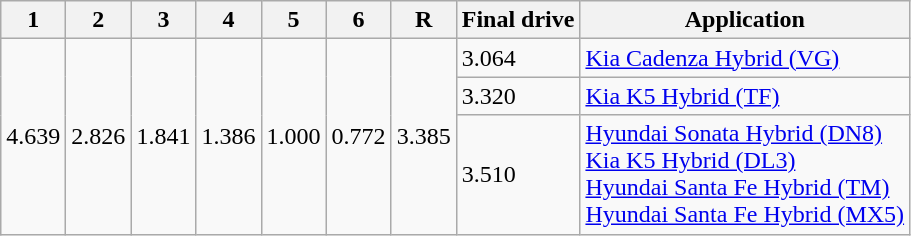<table class=wikitable>
<tr>
<th>1</th>
<th>2</th>
<th>3</th>
<th>4</th>
<th>5</th>
<th>6</th>
<th>R</th>
<th>Final drive</th>
<th>Application</th>
</tr>
<tr>
<td rowspan=3>4.639</td>
<td rowspan=3>2.826</td>
<td rowspan=3>1.841</td>
<td rowspan=3>1.386</td>
<td rowspan=3>1.000</td>
<td rowspan=3>0.772</td>
<td rowspan=3>3.385</td>
<td>3.064</td>
<td><a href='#'>Kia Cadenza Hybrid (VG)</a></td>
</tr>
<tr>
<td>3.320</td>
<td><a href='#'>Kia K5 Hybrid (TF)</a></td>
</tr>
<tr>
<td>3.510</td>
<td><a href='#'>Hyundai Sonata Hybrid (DN8)</a><br><a href='#'>Kia K5 Hybrid (DL3)</a><br><a href='#'>Hyundai Santa Fe Hybrid (TM)</a><br><a href='#'>Hyundai Santa Fe Hybrid (MX5)</a></td>
</tr>
</table>
